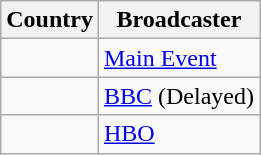<table class="wikitable">
<tr>
<th align=center>Country</th>
<th align=center>Broadcaster</th>
</tr>
<tr>
<td></td>
<td><a href='#'>Main Event</a></td>
</tr>
<tr>
<td></td>
<td><a href='#'>BBC</a> (Delayed)</td>
</tr>
<tr>
<td></td>
<td><a href='#'>HBO</a></td>
</tr>
</table>
